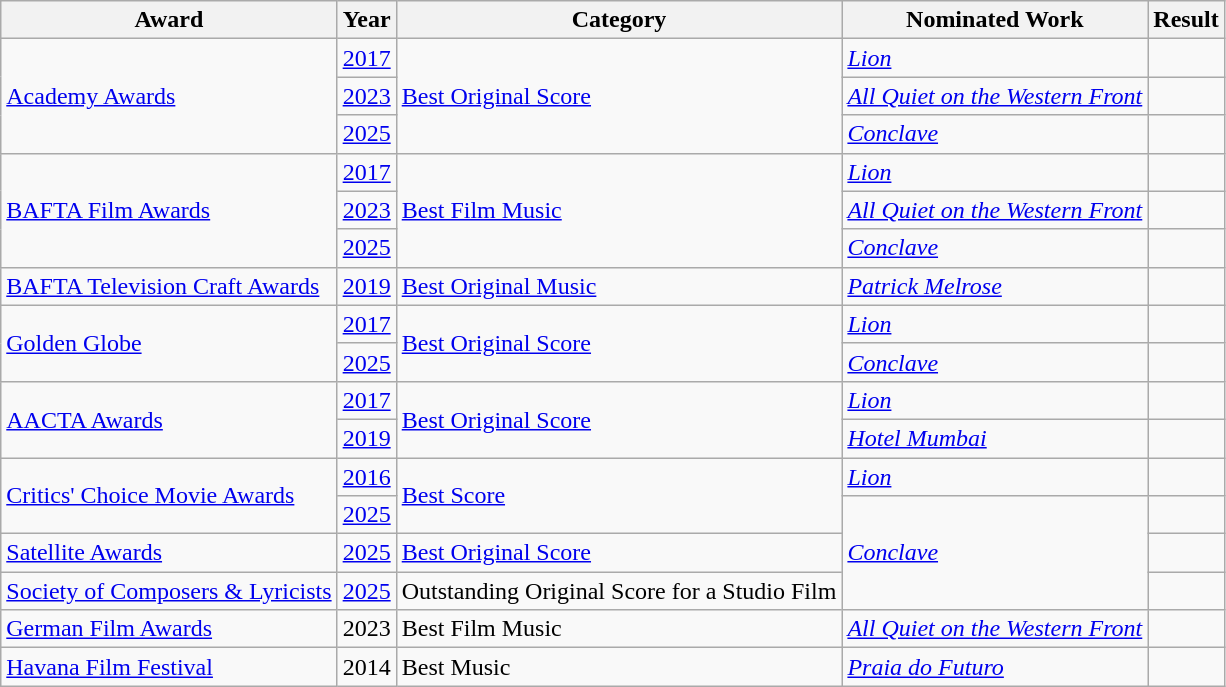<table class="wikitable sortable">
<tr>
<th>Award</th>
<th>Year</th>
<th>Category</th>
<th>Nominated Work</th>
<th>Result</th>
</tr>
<tr>
<td rowspan=3><a href='#'>Academy Awards</a></td>
<td><a href='#'>2017</a></td>
<td rowspan=3><a href='#'>Best Original Score</a></td>
<td><em><a href='#'>Lion</a></em></td>
<td></td>
</tr>
<tr>
<td><a href='#'>2023</a></td>
<td><em><a href='#'>All Quiet on the Western Front</a></em></td>
<td></td>
</tr>
<tr>
<td><a href='#'>2025</a></td>
<td><em><a href='#'>Conclave</a></em></td>
<td></td>
</tr>
<tr>
<td rowspan=3><a href='#'>BAFTA Film Awards</a></td>
<td><a href='#'>2017</a></td>
<td rowspan=3><a href='#'>Best Film Music</a></td>
<td><em><a href='#'>Lion</a></em></td>
<td></td>
</tr>
<tr>
<td><a href='#'>2023</a></td>
<td><em><a href='#'>All Quiet on the Western Front</a></em></td>
<td></td>
</tr>
<tr>
<td><a href='#'>2025</a></td>
<td><em><a href='#'>Conclave</a></em></td>
<td></td>
</tr>
<tr>
<td><a href='#'>BAFTA Television Craft Awards</a></td>
<td><a href='#'>2019</a></td>
<td><a href='#'>Best Original Music</a></td>
<td><em><a href='#'>Patrick Melrose</a></em></td>
<td></td>
</tr>
<tr>
<td rowspan=2><a href='#'>Golden Globe</a></td>
<td><a href='#'>2017</a></td>
<td rowspan=2><a href='#'>Best Original Score</a></td>
<td><em><a href='#'>Lion</a></em></td>
<td></td>
</tr>
<tr>
<td><a href='#'>2025</a></td>
<td><em><a href='#'>Conclave</a></em></td>
<td></td>
</tr>
<tr>
<td rowspan=2><a href='#'>AACTA Awards</a></td>
<td><a href='#'>2017</a></td>
<td rowspan=2><a href='#'>Best Original Score</a></td>
<td><em><a href='#'>Lion</a></em></td>
<td></td>
</tr>
<tr>
<td><a href='#'>2019</a></td>
<td><em><a href='#'>Hotel Mumbai</a></em></td>
<td></td>
</tr>
<tr>
<td rowspan=2><a href='#'>Critics' Choice Movie Awards</a></td>
<td><a href='#'>2016</a></td>
<td rowspan=2><a href='#'>Best Score</a></td>
<td><em><a href='#'>Lion</a></em></td>
<td></td>
</tr>
<tr>
<td><a href='#'>2025</a></td>
<td rowspan=3><em><a href='#'>Conclave</a></em></td>
<td></td>
</tr>
<tr>
<td><a href='#'>Satellite Awards</a></td>
<td><a href='#'>2025</a></td>
<td><a href='#'>Best Original Score</a></td>
<td></td>
</tr>
<tr>
<td><a href='#'>Society of Composers & Lyricists</a></td>
<td><a href='#'>2025</a></td>
<td>Outstanding Original Score for a Studio Film</td>
<td></td>
</tr>
<tr>
<td><a href='#'>German Film Awards</a></td>
<td>2023</td>
<td>Best Film Music</td>
<td><em><a href='#'>All Quiet on the Western Front</a></em></td>
<td></td>
</tr>
<tr>
<td><a href='#'>Havana Film Festival</a></td>
<td>2014</td>
<td>Best Music</td>
<td><em><a href='#'>Praia do Futuro</a></em></td>
<td></td>
</tr>
</table>
